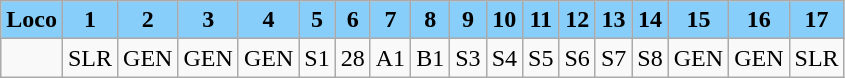<table class="wikitable plainrowheaders unsortable" style="text-align:center">
<tr>
<th scope="col" rowspan="1" style="background:lightskyblue;">Loco</th>
<th scope="col" rowspan="1" style="background:lightskyblue;">1</th>
<th scope="col" rowspan="1" style="background:lightskyblue;">2</th>
<th scope="col" rowspan="1" style="background:lightskyblue;">3</th>
<th scope="col" rowspan="1" style="background:lightskyblue;">4</th>
<th scope="col" rowspan="1" style="background:lightskyblue;">5</th>
<th scope="col" rowspan="1" style="background:lightskyblue;">6</th>
<th scope="col" rowspan="1" style="background:lightskyblue;">7</th>
<th scope="col" rowspan="1" style="background:lightskyblue;">8</th>
<th scope="col" rowspan="1" style="background:lightskyblue;">9</th>
<th scope="col" rowspan="1" style="background:lightskyblue;">10</th>
<th scope="col" rowspan="1" style="background:lightskyblue;">11</th>
<th scope="col" rowspan="1" style="background:lightskyblue;">12</th>
<th scope="col" rowspan="1" style="background:lightskyblue;">13</th>
<th scope="col" rowspan="1" style="background:lightskyblue;">14</th>
<th scope="col" rowspan="1" style="background:lightskyblue;">15</th>
<th scope="col" rowspan="1" style="background:lightskyblue;">16</th>
<th scope="col" rowspan="1" style="background:lightskyblue;">17</th>
</tr>
<tr>
<td></td>
<td>SLR</td>
<td>GEN</td>
<td>GEN</td>
<td>GEN</td>
<td>S1</td>
<td>28</td>
<td>A1</td>
<td>B1</td>
<td>S3</td>
<td>S4</td>
<td>S5</td>
<td>S6</td>
<td>S7</td>
<td>S8</td>
<td>GEN</td>
<td>GEN</td>
<td>SLR</td>
</tr>
</table>
